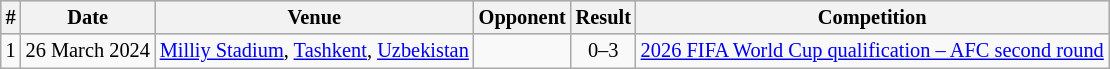<table class="wikitable collapsible collapsed" style="font-size:85%; text-align: left;">
<tr bgcolor="#CCCCCC" align="center">
<th>#</th>
<th>Date</th>
<th>Venue</th>
<th>Opponent</th>
<th>Result</th>
<th>Competition</th>
</tr>
<tr>
<td>1</td>
<td>26 March 2024</td>
<td><a href='#'>Milliy Stadium</a>, <a href='#'>Tashkent</a>, <a href='#'>Uzbekistan</a></td>
<td></td>
<td align=center>0–3</td>
<td><a href='#'>2026 FIFA World Cup qualification – AFC second round</a></td>
</tr>
</table>
